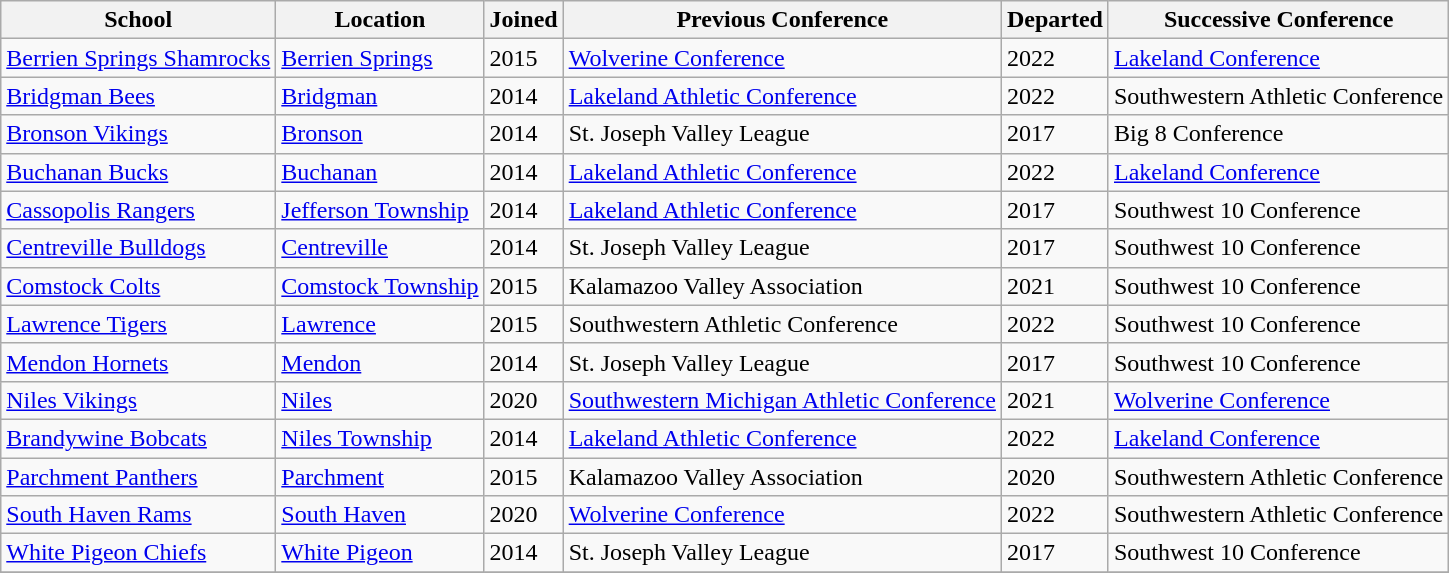<table class="wikitable sortable">
<tr>
<th>School</th>
<th>Location</th>
<th>Joined</th>
<th>Previous Conference</th>
<th>Departed</th>
<th>Successive Conference</th>
</tr>
<tr>
<td><a href='#'>Berrien Springs Shamrocks</a></td>
<td><a href='#'>Berrien Springs</a></td>
<td>2015</td>
<td><a href='#'>Wolverine Conference</a></td>
<td>2022</td>
<td><a href='#'>Lakeland Conference</a></td>
</tr>
<tr>
<td><a href='#'>Bridgman Bees</a></td>
<td><a href='#'>Bridgman</a></td>
<td>2014</td>
<td><a href='#'>Lakeland Athletic Conference</a></td>
<td>2022</td>
<td>Southwestern Athletic Conference</td>
</tr>
<tr>
<td><a href='#'>Bronson Vikings</a></td>
<td><a href='#'>Bronson</a></td>
<td>2014</td>
<td>St. Joseph Valley League</td>
<td>2017</td>
<td>Big 8 Conference</td>
</tr>
<tr>
<td><a href='#'>Buchanan Bucks</a></td>
<td><a href='#'>Buchanan</a></td>
<td>2014</td>
<td><a href='#'>Lakeland Athletic Conference</a></td>
<td>2022</td>
<td><a href='#'>Lakeland Conference</a></td>
</tr>
<tr>
<td><a href='#'>Cassopolis Rangers</a></td>
<td><a href='#'>Jefferson Township</a></td>
<td>2014</td>
<td><a href='#'>Lakeland Athletic Conference</a></td>
<td>2017</td>
<td>Southwest 10 Conference</td>
</tr>
<tr>
<td><a href='#'>Centreville Bulldogs</a></td>
<td><a href='#'>Centreville</a></td>
<td>2014</td>
<td>St. Joseph Valley League</td>
<td>2017</td>
<td>Southwest 10 Conference</td>
</tr>
<tr>
<td><a href='#'>Comstock Colts</a></td>
<td><a href='#'>Comstock Township</a></td>
<td>2015</td>
<td>Kalamazoo Valley Association</td>
<td>2021</td>
<td>Southwest 10 Conference</td>
</tr>
<tr>
<td><a href='#'>Lawrence Tigers</a></td>
<td><a href='#'>Lawrence</a></td>
<td>2015</td>
<td>Southwestern Athletic Conference</td>
<td>2022</td>
<td>Southwest 10 Conference</td>
</tr>
<tr>
<td><a href='#'>Mendon Hornets</a></td>
<td><a href='#'>Mendon</a></td>
<td>2014</td>
<td>St. Joseph Valley League</td>
<td>2017</td>
<td>Southwest 10 Conference</td>
</tr>
<tr>
<td><a href='#'>Niles Vikings</a></td>
<td><a href='#'>Niles</a></td>
<td>2020</td>
<td><a href='#'>Southwestern Michigan Athletic Conference</a></td>
<td>2021</td>
<td><a href='#'>Wolverine Conference</a></td>
</tr>
<tr>
<td><a href='#'>Brandywine Bobcats</a></td>
<td><a href='#'>Niles Township</a></td>
<td>2014</td>
<td><a href='#'>Lakeland Athletic Conference</a></td>
<td>2022</td>
<td><a href='#'>Lakeland Conference</a></td>
</tr>
<tr>
<td><a href='#'>Parchment Panthers</a></td>
<td><a href='#'>Parchment</a></td>
<td>2015</td>
<td>Kalamazoo Valley Association</td>
<td>2020</td>
<td>Southwestern Athletic Conference</td>
</tr>
<tr>
<td><a href='#'>South Haven Rams</a></td>
<td><a href='#'>South Haven</a></td>
<td>2020</td>
<td><a href='#'>Wolverine Conference</a></td>
<td>2022</td>
<td>Southwestern Athletic Conference</td>
</tr>
<tr>
<td><a href='#'>White Pigeon Chiefs</a></td>
<td><a href='#'>White Pigeon</a></td>
<td>2014</td>
<td>St. Joseph Valley League</td>
<td>2017</td>
<td>Southwest 10 Conference</td>
</tr>
<tr>
</tr>
</table>
